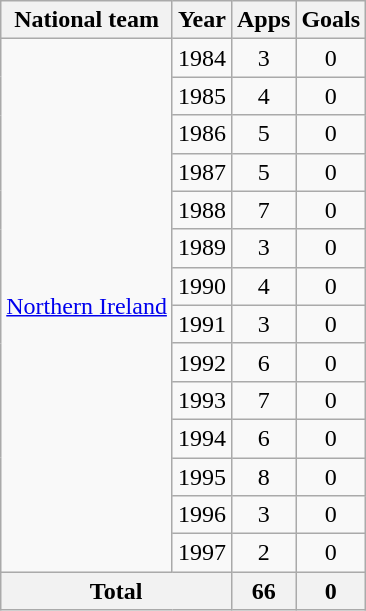<table class=wikitable style="text-align: center;">
<tr>
<th>National team</th>
<th>Year</th>
<th>Apps</th>
<th>Goals</th>
</tr>
<tr>
<td rowspan=14><a href='#'>Northern Ireland</a></td>
<td>1984</td>
<td>3</td>
<td>0</td>
</tr>
<tr>
<td>1985</td>
<td>4</td>
<td>0</td>
</tr>
<tr>
<td>1986</td>
<td>5</td>
<td>0</td>
</tr>
<tr>
<td>1987</td>
<td>5</td>
<td>0</td>
</tr>
<tr>
<td>1988</td>
<td>7</td>
<td>0</td>
</tr>
<tr>
<td>1989</td>
<td>3</td>
<td>0</td>
</tr>
<tr>
<td>1990</td>
<td>4</td>
<td>0</td>
</tr>
<tr>
<td>1991</td>
<td>3</td>
<td>0</td>
</tr>
<tr>
<td>1992</td>
<td>6</td>
<td>0</td>
</tr>
<tr>
<td>1993</td>
<td>7</td>
<td>0</td>
</tr>
<tr>
<td>1994</td>
<td>6</td>
<td>0</td>
</tr>
<tr>
<td>1995</td>
<td>8</td>
<td>0</td>
</tr>
<tr>
<td>1996</td>
<td>3</td>
<td>0</td>
</tr>
<tr>
<td>1997</td>
<td>2</td>
<td>0</td>
</tr>
<tr>
<th colspan=2>Total</th>
<th>66</th>
<th>0</th>
</tr>
</table>
